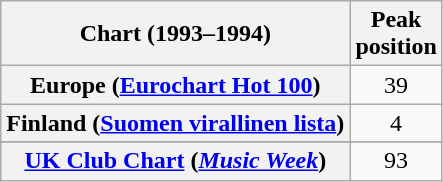<table class="wikitable sortable plainrowheaders" style="text-align:center">
<tr>
<th scope="col">Chart (1993–1994)</th>
<th scope="col">Peak<br>position</th>
</tr>
<tr>
<th scope="row">Europe (<a href='#'>Eurochart Hot 100</a>)</th>
<td>39</td>
</tr>
<tr>
<th scope="row">Finland (<a href='#'>Suomen virallinen lista</a>)</th>
<td>4</td>
</tr>
<tr>
</tr>
<tr>
</tr>
<tr>
<th scope="row"><a href='#'>UK Club Chart</a> (<em><a href='#'>Music Week</a></em>)</th>
<td>93</td>
</tr>
</table>
